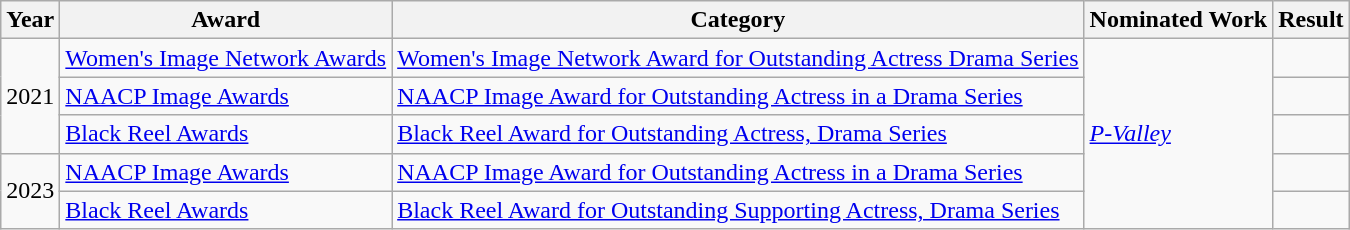<table class="wikitable">
<tr style="text-align:center;">
<th>Year</th>
<th>Award</th>
<th>Category</th>
<th>Nominated Work</th>
<th>Result</th>
</tr>
<tr>
<td rowspan=3>2021</td>
<td><a href='#'>Women's Image Network Awards</a></td>
<td><a href='#'>Women's Image Network Award for Outstanding Actress Drama Series</a></td>
<td rowspan=5><em><a href='#'>P-Valley</a></em></td>
<td></td>
</tr>
<tr>
<td><a href='#'>NAACP Image Awards</a></td>
<td><a href='#'>NAACP Image Award for Outstanding Actress in a Drama Series</a></td>
<td></td>
</tr>
<tr>
<td><a href='#'>Black Reel Awards</a></td>
<td><a href='#'>Black Reel Award for Outstanding Actress, Drama Series</a></td>
<td></td>
</tr>
<tr>
<td rowspan=2>2023</td>
<td><a href='#'>NAACP Image Awards</a></td>
<td><a href='#'>NAACP Image Award for Outstanding Actress in a Drama Series</a></td>
<td></td>
</tr>
<tr>
<td><a href='#'>Black Reel Awards</a></td>
<td><a href='#'>Black Reel Award for Outstanding Supporting Actress, Drama Series</a></td>
<td></td>
</tr>
</table>
